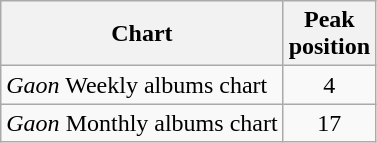<table class="wikitable sortable">
<tr>
<th>Chart</th>
<th>Peak<br>position</th>
</tr>
<tr>
<td><em>Gaon</em> Weekly albums chart</td>
<td align="center">4</td>
</tr>
<tr>
<td><em>Gaon</em> Monthly albums chart</td>
<td align="center">17</td>
</tr>
</table>
